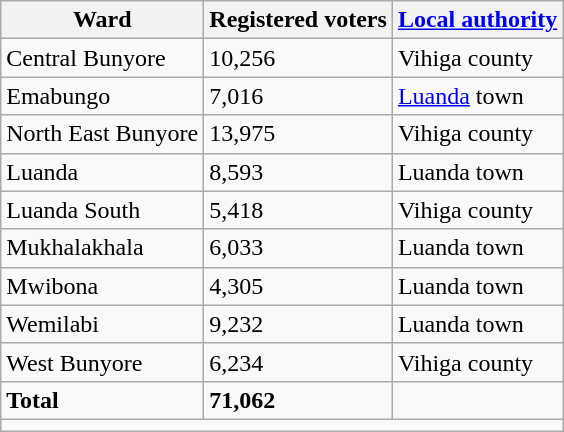<table class="wikitable">
<tr>
<th>Ward</th>
<th>Registered voters</th>
<th><a href='#'>Local authority</a></th>
</tr>
<tr>
<td>Central Bunyore</td>
<td>10,256</td>
<td>Vihiga county</td>
</tr>
<tr>
<td>Emabungo</td>
<td>7,016</td>
<td><a href='#'>Luanda</a> town</td>
</tr>
<tr>
<td>North East Bunyore</td>
<td>13,975</td>
<td>Vihiga county</td>
</tr>
<tr>
<td>Luanda</td>
<td>8,593</td>
<td>Luanda town</td>
</tr>
<tr>
<td>Luanda South</td>
<td>5,418</td>
<td>Vihiga county</td>
</tr>
<tr>
<td>Mukhalakhala</td>
<td>6,033</td>
<td>Luanda town</td>
</tr>
<tr>
<td>Mwibona</td>
<td>4,305</td>
<td>Luanda town</td>
</tr>
<tr>
<td>Wemilabi</td>
<td>9,232</td>
<td>Luanda town</td>
</tr>
<tr>
<td>West Bunyore</td>
<td>6,234</td>
<td>Vihiga county</td>
</tr>
<tr>
<td><strong>Total</strong></td>
<td><strong>71,062</strong></td>
<td></td>
</tr>
<tr>
<td colspan="3"></td>
</tr>
</table>
